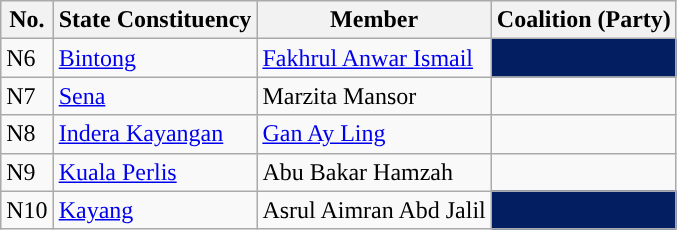<table class="wikitable sortable">
<tr>
<th>No.</th>
<th>State Constituency</th>
<th>Member</th>
<th>Coalition (Party)</th>
</tr>
<tr>
<td>N6</td>
<td><a href='#'>Bintong</a></td>
<td><a href='#'>Fakhrul Anwar Ismail</a></td>
<td bgcolor=#031e61></td>
</tr>
<tr>
<td>N7</td>
<td><a href='#'>Sena</a></td>
<td>Marzita Mansor</td>
<td></td>
</tr>
<tr>
<td>N8</td>
<td><a href='#'>Indera Kayangan</a></td>
<td><a href='#'>Gan Ay Ling</a></td>
<td></td>
</tr>
<tr>
<td>N9</td>
<td><a href='#'>Kuala Perlis</a></td>
<td>Abu Bakar Hamzah</td>
<td></td>
</tr>
<tr>
<td>N10</td>
<td><a href='#'>Kayang</a></td>
<td>Asrul Aimran Abd Jalil</td>
<td bgcolor=#031e61></td>
</tr>
</table>
